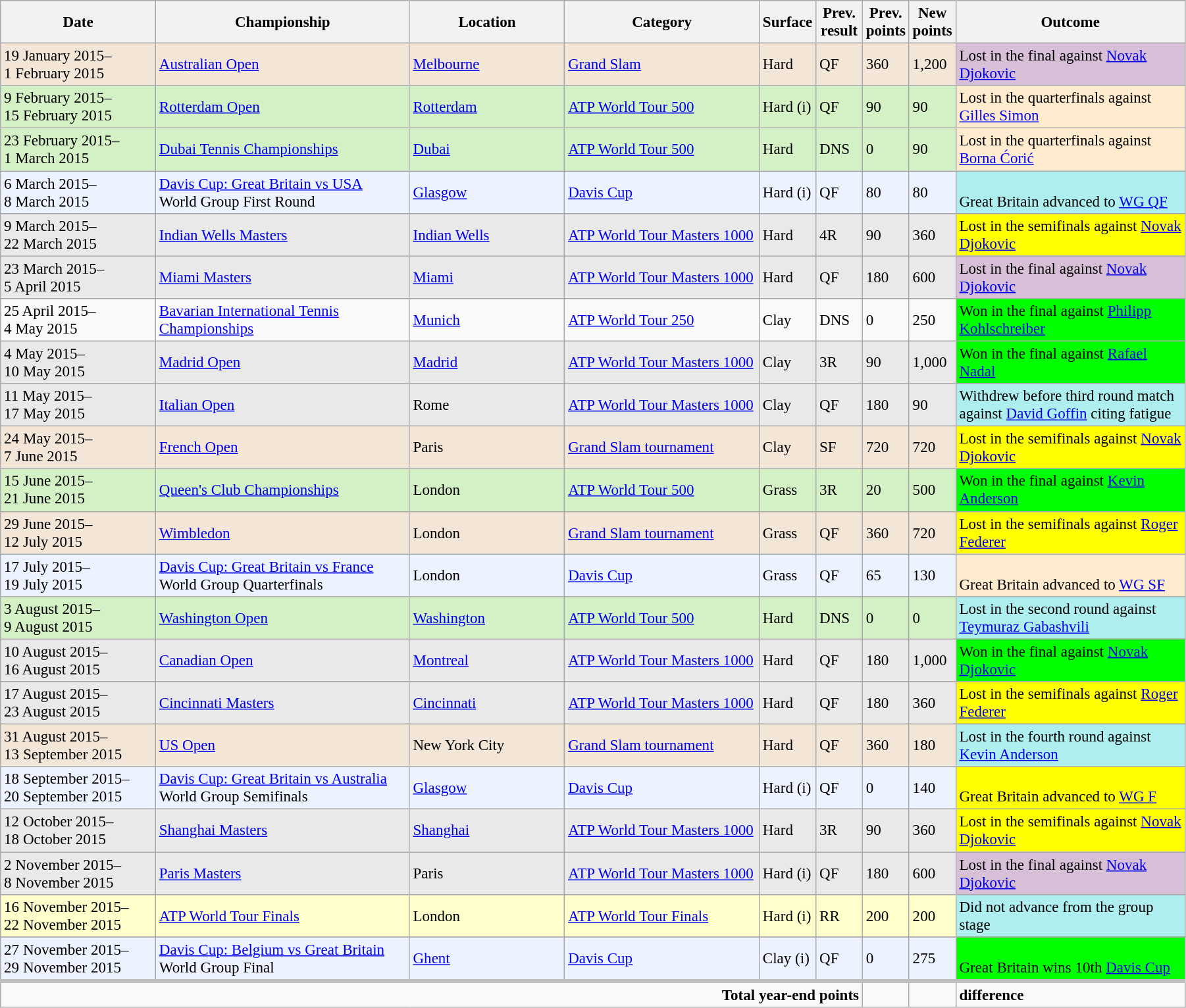<table class="wikitable" style=font-size:96%>
<tr>
<th width=150>Date</th>
<th width=250>Championship</th>
<th width=150>Location</th>
<th width=190>Category</th>
<th width=50>Surface</th>
<th width=40>Prev. result</th>
<th width=40>Prev. points</th>
<th width=40>New points</th>
<th width=225>Outcome</th>
</tr>
<tr style="background:#F3E6D7;">
<td>19 January 2015–<br>1 February 2015</td>
<td><a href='#'>Australian Open</a></td>
<td><a href='#'>Melbourne</a></td>
<td><a href='#'>Grand Slam</a></td>
<td>Hard</td>
<td>QF</td>
<td>360</td>
<td>1,200</td>
<td bgcolor=thistle>Lost in the final against <a href='#'>Novak Djokovic</a></td>
</tr>
<tr style="background:#D4F1C5;">
<td>9 February 2015–<br>15 February 2015</td>
<td><a href='#'>Rotterdam Open</a></td>
<td><a href='#'>Rotterdam</a></td>
<td><a href='#'>ATP World Tour 500</a></td>
<td>Hard (i)</td>
<td>QF</td>
<td>90</td>
<td>90</td>
<td bgcolor=ffebcd>Lost in the quarterfinals against <a href='#'>Gilles Simon</a></td>
</tr>
<tr style="background:#D4F1C5;">
<td>23 February 2015–<br>1 March 2015</td>
<td><a href='#'>Dubai Tennis Championships</a></td>
<td><a href='#'>Dubai</a></td>
<td><a href='#'>ATP World Tour 500</a></td>
<td>Hard</td>
<td>DNS</td>
<td>0</td>
<td>90</td>
<td bgcolor=ffebcd>Lost in the quarterfinals against <a href='#'>Borna Ćorić</a></td>
</tr>
<tr style="background:#ECF2FF;">
<td>6 March 2015–<br>8 March 2015</td>
<td><a href='#'>Davis Cup: Great Britain vs USA</a><br>World Group First Round</td>
<td><a href='#'>Glasgow</a></td>
<td><a href='#'>Davis Cup</a></td>
<td>Hard (i)</td>
<td>QF</td>
<td>80</td>
<td>80</td>
<td style="background:#afeeee;"><br>Great Britain advanced to <a href='#'>WG QF</a></td>
</tr>
<tr style="background:#E9E9E9;">
<td>9 March 2015–<br>22 March 2015</td>
<td><a href='#'>Indian Wells Masters</a></td>
<td><a href='#'>Indian Wells</a></td>
<td><a href='#'>ATP World Tour Masters 1000</a></td>
<td>Hard</td>
<td>4R</td>
<td>90</td>
<td>360</td>
<td style="background:yellow;">Lost in the semifinals against <a href='#'>Novak Djokovic</a></td>
</tr>
<tr style="background:#E9E9E9;">
<td>23 March 2015–<br>5 April 2015</td>
<td><a href='#'>Miami Masters</a></td>
<td><a href='#'>Miami</a></td>
<td><a href='#'>ATP World Tour Masters 1000</a></td>
<td>Hard</td>
<td>QF</td>
<td>180</td>
<td>600</td>
<td bgcolor=thistle>Lost in the final against <a href='#'>Novak Djokovic</a></td>
</tr>
<tr>
<td>25 April 2015–<br>4 May 2015</td>
<td><a href='#'>Bavarian International Tennis Championships</a></td>
<td><a href='#'>Munich</a></td>
<td><a href='#'>ATP World Tour 250</a></td>
<td>Clay</td>
<td>DNS</td>
<td>0</td>
<td>250</td>
<td bgcolor=lime>Won in the final against <a href='#'>Philipp Kohlschreiber</a></td>
</tr>
<tr style="background:#E9E9E9;">
<td>4 May 2015–<br>10 May 2015</td>
<td><a href='#'>Madrid Open</a></td>
<td><a href='#'>Madrid</a></td>
<td><a href='#'>ATP World Tour Masters 1000</a></td>
<td>Clay</td>
<td>3R</td>
<td>90</td>
<td>1,000</td>
<td bgcolor=lime>Won in the final against <a href='#'>Rafael Nadal</a></td>
</tr>
<tr style="background:#E9E9E9;">
<td>11 May 2015–<br>17 May 2015</td>
<td><a href='#'>Italian Open</a></td>
<td>Rome</td>
<td><a href='#'>ATP World Tour Masters 1000</a></td>
<td>Clay</td>
<td>QF</td>
<td>180</td>
<td>90</td>
<td bgcolor=#afeeee>Withdrew before third round match against <a href='#'>David Goffin</a> citing fatigue</td>
</tr>
<tr style="background:#F3E6D7;">
<td>24 May 2015–<br>7 June 2015</td>
<td><a href='#'>French Open</a></td>
<td>Paris</td>
<td><a href='#'>Grand Slam tournament</a></td>
<td>Clay</td>
<td>SF</td>
<td>720</td>
<td>720</td>
<td style="background:yellow;">Lost in the semifinals against <a href='#'>Novak Djokovic</a></td>
</tr>
<tr style="background:#D4F1C5;">
<td>15 June 2015–<br>21 June 2015</td>
<td><a href='#'>Queen's Club Championships</a></td>
<td>London</td>
<td><a href='#'>ATP World Tour 500</a></td>
<td>Grass</td>
<td>3R</td>
<td>20</td>
<td>500</td>
<td bgcolor=lime>Won in the final against <a href='#'>Kevin Anderson</a></td>
</tr>
<tr style="background:#F3E6D7;">
<td>29 June 2015–<br>12 July 2015</td>
<td><a href='#'>Wimbledon</a></td>
<td>London</td>
<td><a href='#'>Grand Slam tournament</a></td>
<td>Grass</td>
<td>QF</td>
<td>360</td>
<td>720</td>
<td style="background:yellow;">Lost in the semifinals against <a href='#'>Roger Federer</a></td>
</tr>
<tr style="background:#ECF2FF;">
<td>17 July 2015–<br>19 July 2015</td>
<td><a href='#'>Davis Cup: Great Britain vs France</a><br>World Group Quarterfinals</td>
<td>London</td>
<td><a href='#'>Davis Cup</a></td>
<td>Grass</td>
<td>QF</td>
<td>65</td>
<td>130</td>
<td bgcolor=ffebcd><br>Great Britain advanced to <a href='#'>WG SF</a></td>
</tr>
<tr style="background:#D4F1C5;">
<td>3 August 2015–<br>9 August 2015</td>
<td><a href='#'>Washington Open</a></td>
<td><a href='#'>Washington</a></td>
<td><a href='#'>ATP World Tour 500</a></td>
<td>Hard</td>
<td>DNS</td>
<td>0</td>
<td>0</td>
<td bgcolor=#afeeee>Lost in the second round against <a href='#'>Teymuraz Gabashvili</a></td>
</tr>
<tr style="background:#E9E9E9;">
<td>10 August 2015–<br>16 August 2015</td>
<td><a href='#'>Canadian Open</a></td>
<td><a href='#'>Montreal</a></td>
<td><a href='#'>ATP World Tour Masters 1000</a></td>
<td>Hard</td>
<td>QF</td>
<td>180</td>
<td>1,000</td>
<td bgcolor=lime>Won in the final against <a href='#'>Novak Djokovic</a></td>
</tr>
<tr style="background:#E9E9E9;">
<td>17 August 2015–<br>23 August 2015</td>
<td><a href='#'>Cincinnati Masters</a></td>
<td><a href='#'>Cincinnati</a></td>
<td><a href='#'>ATP World Tour Masters 1000</a></td>
<td>Hard</td>
<td>QF</td>
<td>180</td>
<td>360</td>
<td style="background:yellow;">Lost in the semifinals against <a href='#'>Roger Federer</a></td>
</tr>
<tr style="background:#F3E6D7;">
<td>31 August 2015–<br>13 September 2015</td>
<td><a href='#'>US Open</a></td>
<td>New York City</td>
<td><a href='#'>Grand Slam tournament</a></td>
<td>Hard</td>
<td>QF</td>
<td>360</td>
<td>180</td>
<td bgcolor=#afeeee>Lost in the fourth round against <a href='#'>Kevin Anderson</a></td>
</tr>
<tr style="background:#ECF2FF;">
<td>18 September 2015–<br>20 September 2015</td>
<td><a href='#'>Davis Cup: Great Britain vs Australia</a><br>World Group Semifinals</td>
<td><a href='#'>Glasgow</a></td>
<td><a href='#'>Davis Cup</a></td>
<td>Hard (i)</td>
<td>QF</td>
<td>0</td>
<td>140</td>
<td style="background:yellow;"><br>Great Britain advanced to <a href='#'>WG F</a></td>
</tr>
<tr style="background:#E9E9E9;">
<td>12 October 2015–<br>18 October 2015</td>
<td><a href='#'>Shanghai Masters</a></td>
<td><a href='#'>Shanghai</a></td>
<td><a href='#'>ATP World Tour Masters 1000</a></td>
<td>Hard</td>
<td>3R</td>
<td>90</td>
<td>360</td>
<td style="background:yellow;">Lost in the semifinals against <a href='#'>Novak Djokovic</a></td>
</tr>
<tr style="background:#E9E9E9;">
<td>2 November 2015–<br>8 November 2015</td>
<td><a href='#'>Paris Masters</a></td>
<td>Paris</td>
<td><a href='#'>ATP World Tour Masters 1000</a></td>
<td>Hard (i)</td>
<td>QF</td>
<td>180</td>
<td>600</td>
<td bgcolor=thistle>Lost in the final against <a href='#'>Novak Djokovic</a></td>
</tr>
<tr style="background:#ffffcc;">
<td>16 November 2015–<br>22 November 2015</td>
<td><a href='#'>ATP World Tour Finals</a></td>
<td>London</td>
<td><a href='#'>ATP World Tour Finals</a></td>
<td>Hard (i)</td>
<td>RR</td>
<td>200</td>
<td>200</td>
<td style="background:#afeeee;">Did not advance from the group stage</td>
</tr>
<tr style="border-top:1px solid silver;">
</tr>
<tr style="background:#ECF2FF;">
<td>27 November 2015–<br>29 November 2015</td>
<td><a href='#'>Davis Cup: Belgium vs Great Britain</a><br>World Group Final</td>
<td><a href='#'>Ghent</a></td>
<td><a href='#'>Davis Cup</a></td>
<td>Clay (i)</td>
<td>QF</td>
<td>0</td>
<td>275</td>
<td bgcolor=lime><br>Great Britain wins 10th <a href='#'>Davis Cup</a></td>
</tr>
<tr style="border-top:4px solid silver;">
<td colspan=6 align=right><strong>Total year-end points</strong></td>
<td></td>
<td></td>
<td>  <strong>difference</strong></td>
</tr>
</table>
